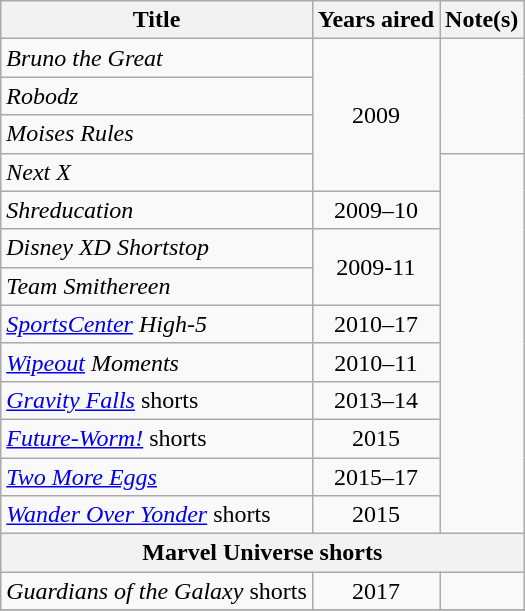<table class="wikitable plainrowheaders sortable" style="text-align:center;">
<tr>
<th scope="col">Title</th>
<th scope="col">Years aired</th>
<th class="unsortable">Note(s)</th>
</tr>
<tr>
<td scope="row" style="text-align:left;"><em>Bruno the Great</em></td>
<td rowspan="4">2009</td>
<td rowspan="3"></td>
</tr>
<tr>
<td scope="row" style="text-align:left;"><em>Robodz</em></td>
</tr>
<tr>
<td scope="row" style="text-align:left;"><em>Moises Rules</em></td>
</tr>
<tr>
<td scope="row" style="text-align:left;"><em>Next X</em></td>
<td rowspan="10"></td>
</tr>
<tr>
<td scope="row" style="text-align:left;"><em>Shreducation</em></td>
<td>2009–10</td>
</tr>
<tr>
<td scope="row" style="text-align:left;"><em>Disney XD Shortstop</em></td>
<td rowspan="2">2009-11</td>
</tr>
<tr>
<td scope="row" style="text-align:left;"><em>Team Smithereen</em></td>
</tr>
<tr>
<td scope="row" style="text-align:left;"><em><a href='#'>SportsCenter</a> High-5</em></td>
<td>2010–17</td>
</tr>
<tr>
<td scope="row" style="text-align:left;"><em><a href='#'>Wipeout</a> Moments</em></td>
<td>2010–11</td>
</tr>
<tr>
<td scope="row" style="text-align:left;"><em><a href='#'>Gravity Falls</a></em> shorts</td>
<td>2013–14</td>
</tr>
<tr>
<td scope="row" style="text-align:left;"><em><a href='#'>Future-Worm!</a></em> shorts</td>
<td>2015</td>
</tr>
<tr>
<td scope="row" style="text-align:left;"><em><a href='#'>Two More Eggs</a></em></td>
<td>2015–17</td>
</tr>
<tr>
<td scope="row" style="text-align:left;"><em><a href='#'>Wander Over Yonder</a></em> shorts</td>
<td>2015</td>
</tr>
<tr>
<th colspan="5">Marvel Universe shorts</th>
</tr>
<tr>
<td scope="row" style="text-align:left;"><em>Guardians of the Galaxy</em> shorts</td>
<td>2017</td>
<td></td>
</tr>
<tr>
</tr>
</table>
